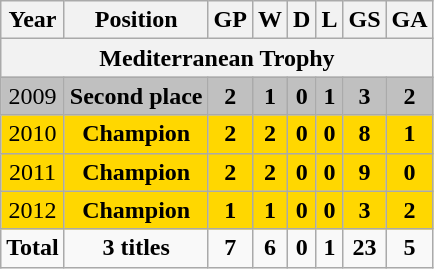<table class="wikitable" style="text-align: center;">
<tr>
<th>Year</th>
<th>Position</th>
<th>GP</th>
<th>W</th>
<th>D</th>
<th>L</th>
<th>GS</th>
<th>GA</th>
</tr>
<tr>
<th colspan=8>Mediterranean Trophy</th>
</tr>
<tr style="background:silver;">
<td>2009</td>
<td><strong>Second place</strong></td>
<td><strong>2</strong></td>
<td><strong>1</strong></td>
<td><strong>0</strong></td>
<td><strong>1</strong></td>
<td><strong>3</strong></td>
<td><strong>2</strong></td>
</tr>
<tr style="background:gold;">
<td>2010</td>
<td><strong>Champion</strong></td>
<td><strong>2</strong></td>
<td><strong>2</strong></td>
<td><strong>0</strong></td>
<td><strong>0</strong></td>
<td><strong>8</strong></td>
<td><strong>1</strong></td>
</tr>
<tr style="background:gold;">
<td>2011</td>
<td><strong>Champion</strong></td>
<td><strong>2</strong></td>
<td><strong>2</strong></td>
<td><strong>0</strong></td>
<td><strong>0</strong></td>
<td><strong>9</strong></td>
<td><strong>0</strong></td>
</tr>
<tr style="background:gold;">
<td>2012</td>
<td><strong>Champion</strong></td>
<td><strong>1</strong></td>
<td><strong>1</strong></td>
<td><strong>0</strong></td>
<td><strong>0</strong></td>
<td><strong>3</strong></td>
<td><strong>2</strong></td>
</tr>
<tr>
<td><strong>Total</strong></td>
<td><strong>3 titles</strong></td>
<td><strong>7</strong></td>
<td><strong>6</strong></td>
<td><strong>0</strong></td>
<td><strong>1</strong></td>
<td><strong>23</strong></td>
<td><strong>5</strong></td>
</tr>
</table>
